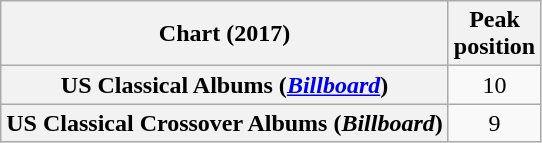<table class="wikitable sortable plainrowheaders">
<tr>
<th scope="col">Chart (2017)</th>
<th scope="col">Peak<br>position</th>
</tr>
<tr>
<th scope="row">US Classical Albums (<em><a href='#'>Billboard</a></em>)</th>
<td style="text-align:center;">10</td>
</tr>
<tr>
<th scope="row">US Classical Crossover Albums (<em>Billboard</em>)</th>
<td style="text-align:center;">9</td>
</tr>
</table>
